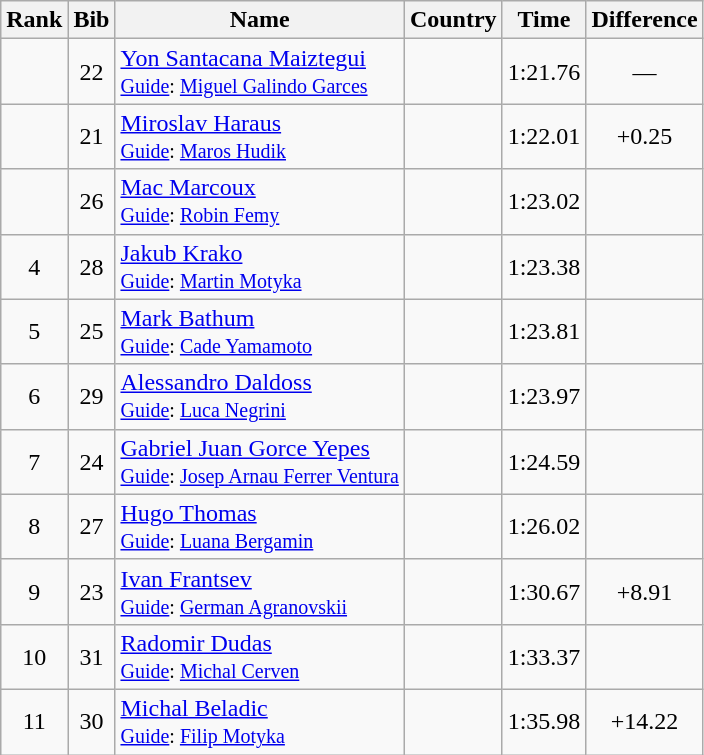<table class="wikitable sortable" style="text-align:center">
<tr>
<th>Rank</th>
<th>Bib</th>
<th>Name</th>
<th>Country</th>
<th>Time</th>
<th>Difference</th>
</tr>
<tr>
<td></td>
<td>22</td>
<td align="left"><a href='#'>Yon Santacana Maiztegui</a><br><small><a href='#'>Guide</a>: <a href='#'>Miguel Galindo Garces</a></small></td>
<td align="left"></td>
<td>1:21.76</td>
<td>—</td>
</tr>
<tr>
<td></td>
<td>21</td>
<td align="left"><a href='#'>Miroslav Haraus</a><br><small><a href='#'>Guide</a>: <a href='#'>Maros Hudik</a></small></td>
<td align="left"></td>
<td>1:22.01</td>
<td>+0.25</td>
</tr>
<tr>
<td></td>
<td>26</td>
<td align="left"><a href='#'>Mac Marcoux</a><br><small><a href='#'>Guide</a>: <a href='#'>Robin Femy</a></small></td>
<td align="left"></td>
<td>1:23.02</td>
<td></td>
</tr>
<tr>
<td>4</td>
<td>28</td>
<td align="left"><a href='#'>Jakub Krako</a><br><small><a href='#'>Guide</a>: <a href='#'>Martin Motyka</a></small></td>
<td align="left"></td>
<td>1:23.38</td>
<td></td>
</tr>
<tr>
<td>5</td>
<td>25</td>
<td align="left"><a href='#'>Mark Bathum</a><br><small><a href='#'>Guide</a>: <a href='#'>Cade Yamamoto</a></small></td>
<td align="left"></td>
<td>1:23.81</td>
<td></td>
</tr>
<tr>
<td>6</td>
<td>29</td>
<td align="left"><a href='#'>Alessandro Daldoss</a><br><small><a href='#'>Guide</a>: <a href='#'>Luca Negrini</a></small></td>
<td align="left"></td>
<td>1:23.97</td>
<td></td>
</tr>
<tr>
<td>7</td>
<td>24</td>
<td align="left"><a href='#'>Gabriel Juan Gorce Yepes</a><br><small><a href='#'>Guide</a>: <a href='#'>Josep Arnau Ferrer Ventura</a></small></td>
<td align="left"></td>
<td>1:24.59</td>
<td></td>
</tr>
<tr>
<td>8</td>
<td>27</td>
<td align="left"><a href='#'>Hugo Thomas</a><br><small><a href='#'>Guide</a>: <a href='#'>Luana Bergamin</a></small></td>
<td align="left"></td>
<td>1:26.02</td>
<td></td>
</tr>
<tr>
<td>9</td>
<td>23</td>
<td align="left"><a href='#'>Ivan Frantsev</a><br><small><a href='#'>Guide</a>: <a href='#'>German Agranovskii</a></small></td>
<td align="left"></td>
<td>1:30.67</td>
<td>+8.91</td>
</tr>
<tr>
<td>10</td>
<td>31</td>
<td align="left"><a href='#'>Radomir Dudas</a><br><small><a href='#'>Guide</a>: <a href='#'>Michal Cerven</a></small></td>
<td align="left"></td>
<td>1:33.37</td>
<td></td>
</tr>
<tr>
<td>11</td>
<td>30</td>
<td align="left"><a href='#'>Michal Beladic</a><br><small><a href='#'>Guide</a>: <a href='#'>Filip Motyka</a></small></td>
<td align="left"></td>
<td>1:35.98</td>
<td>+14.22</td>
</tr>
</table>
